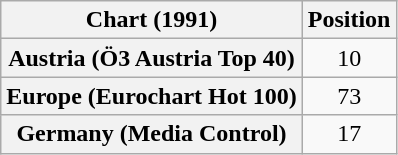<table class="wikitable sortable plainrowheaders" style="text-align:center">
<tr>
<th>Chart (1991)</th>
<th>Position</th>
</tr>
<tr>
<th scope="row">Austria (Ö3 Austria Top 40)</th>
<td>10</td>
</tr>
<tr>
<th scope="row">Europe (Eurochart Hot 100)</th>
<td>73</td>
</tr>
<tr>
<th scope="row">Germany (Media Control)</th>
<td>17</td>
</tr>
</table>
